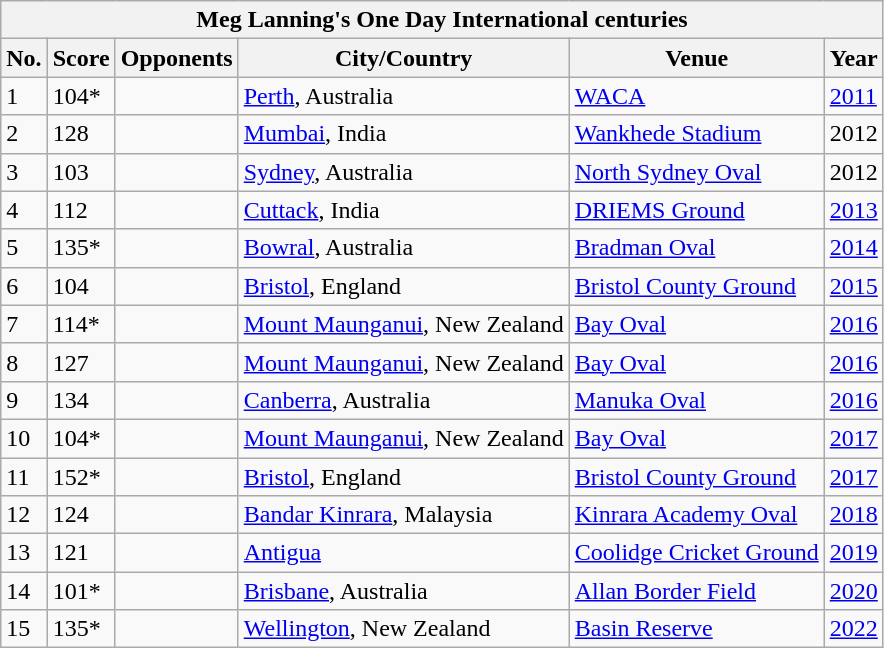<table class="wikitable">
<tr>
<th colspan="7">Meg Lanning's One Day International centuries</th>
</tr>
<tr>
<th>No.</th>
<th>Score</th>
<th>Opponents</th>
<th>City/Country</th>
<th>Venue</th>
<th>Year</th>
</tr>
<tr>
<td>1</td>
<td>104*</td>
<td></td>
<td><a href='#'>Perth</a>, Australia</td>
<td><a href='#'>WACA</a></td>
<td><a href='#'>2011</a></td>
</tr>
<tr>
<td>2</td>
<td>128</td>
<td></td>
<td><a href='#'>Mumbai</a>, India</td>
<td><a href='#'>Wankhede Stadium</a></td>
<td>2012</td>
</tr>
<tr>
<td>3</td>
<td>103</td>
<td></td>
<td><a href='#'>Sydney</a>, Australia</td>
<td><a href='#'>North Sydney Oval</a></td>
<td>2012</td>
</tr>
<tr>
<td>4</td>
<td>112</td>
<td></td>
<td><a href='#'>Cuttack</a>, India</td>
<td><a href='#'>DRIEMS Ground</a></td>
<td><a href='#'>2013</a></td>
</tr>
<tr>
<td>5</td>
<td>135*</td>
<td></td>
<td><a href='#'>Bowral</a>, Australia</td>
<td><a href='#'>Bradman Oval</a></td>
<td><a href='#'>2014</a></td>
</tr>
<tr>
<td>6</td>
<td>104</td>
<td></td>
<td><a href='#'>Bristol</a>, England</td>
<td><a href='#'>Bristol County Ground</a></td>
<td><a href='#'>2015</a></td>
</tr>
<tr>
<td>7</td>
<td>114*</td>
<td></td>
<td><a href='#'>Mount Maunganui</a>, New Zealand</td>
<td><a href='#'>Bay Oval</a></td>
<td><a href='#'>2016</a></td>
</tr>
<tr>
<td>8</td>
<td>127</td>
<td></td>
<td><a href='#'>Mount Maunganui</a>, New Zealand</td>
<td><a href='#'>Bay Oval</a></td>
<td><a href='#'>2016</a></td>
</tr>
<tr>
<td>9</td>
<td>134</td>
<td></td>
<td><a href='#'>Canberra</a>, Australia</td>
<td><a href='#'>Manuka Oval</a></td>
<td><a href='#'>2016</a></td>
</tr>
<tr>
<td>10</td>
<td>104*</td>
<td></td>
<td><a href='#'>Mount Maunganui</a>, New Zealand</td>
<td><a href='#'>Bay Oval</a></td>
<td><a href='#'>2017</a></td>
</tr>
<tr>
<td>11</td>
<td>152*</td>
<td></td>
<td><a href='#'>Bristol</a>, England</td>
<td><a href='#'>Bristol County Ground</a></td>
<td><a href='#'>2017</a></td>
</tr>
<tr>
<td>12</td>
<td>124</td>
<td></td>
<td><a href='#'>Bandar Kinrara</a>, Malaysia</td>
<td><a href='#'>Kinrara Academy Oval</a></td>
<td><a href='#'>2018</a></td>
</tr>
<tr>
<td>13</td>
<td>121</td>
<td></td>
<td><a href='#'>Antigua</a></td>
<td><a href='#'>Coolidge Cricket Ground</a></td>
<td><a href='#'>2019</a></td>
</tr>
<tr>
<td>14</td>
<td>101*</td>
<td></td>
<td><a href='#'>Brisbane</a>, Australia</td>
<td><a href='#'>Allan Border Field</a></td>
<td><a href='#'>2020</a></td>
</tr>
<tr>
<td>15</td>
<td>135*</td>
<td></td>
<td><a href='#'>Wellington</a>, New Zealand</td>
<td><a href='#'>Basin Reserve</a></td>
<td><a href='#'>2022</a></td>
</tr>
</table>
